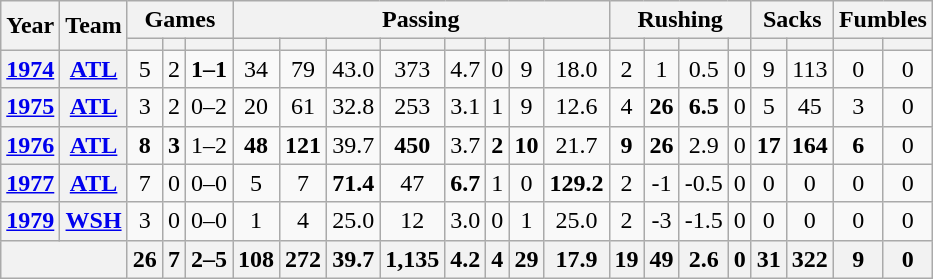<table class="wikitable" style="text-align:center;">
<tr>
<th rowspan="2">Year</th>
<th rowspan="2">Team</th>
<th colspan="3">Games</th>
<th colspan="8">Passing</th>
<th colspan="4">Rushing</th>
<th colspan="2">Sacks</th>
<th colspan="2">Fumbles</th>
</tr>
<tr>
<th></th>
<th></th>
<th></th>
<th></th>
<th></th>
<th></th>
<th></th>
<th></th>
<th></th>
<th></th>
<th></th>
<th></th>
<th></th>
<th></th>
<th></th>
<th></th>
<th></th>
<th></th>
<th></th>
</tr>
<tr>
<th><a href='#'>1974</a></th>
<th><a href='#'>ATL</a></th>
<td>5</td>
<td>2</td>
<td><strong>1–1</strong></td>
<td>34</td>
<td>79</td>
<td>43.0</td>
<td>373</td>
<td>4.7</td>
<td>0</td>
<td>9</td>
<td>18.0</td>
<td>2</td>
<td>1</td>
<td>0.5</td>
<td>0</td>
<td>9</td>
<td>113</td>
<td>0</td>
<td>0</td>
</tr>
<tr>
<th><a href='#'>1975</a></th>
<th><a href='#'>ATL</a></th>
<td>3</td>
<td>2</td>
<td>0–2</td>
<td>20</td>
<td>61</td>
<td>32.8</td>
<td>253</td>
<td>3.1</td>
<td>1</td>
<td>9</td>
<td>12.6</td>
<td>4</td>
<td><strong>26</strong></td>
<td><strong>6.5</strong></td>
<td>0</td>
<td>5</td>
<td>45</td>
<td>3</td>
<td>0</td>
</tr>
<tr>
<th><a href='#'>1976</a></th>
<th><a href='#'>ATL</a></th>
<td><strong>8</strong></td>
<td><strong>3</strong></td>
<td>1–2</td>
<td><strong>48</strong></td>
<td><strong>121</strong></td>
<td>39.7</td>
<td><strong>450</strong></td>
<td>3.7</td>
<td><strong>2</strong></td>
<td><strong>10</strong></td>
<td>21.7</td>
<td><strong>9</strong></td>
<td><strong>26</strong></td>
<td>2.9</td>
<td>0</td>
<td><strong>17</strong></td>
<td><strong>164</strong></td>
<td><strong>6</strong></td>
<td>0</td>
</tr>
<tr>
<th><a href='#'>1977</a></th>
<th><a href='#'>ATL</a></th>
<td>7</td>
<td>0</td>
<td>0–0</td>
<td>5</td>
<td>7</td>
<td><strong>71.4</strong></td>
<td>47</td>
<td><strong>6.7</strong></td>
<td>1</td>
<td>0</td>
<td><strong>129.2</strong></td>
<td>2</td>
<td>-1</td>
<td>-0.5</td>
<td>0</td>
<td>0</td>
<td>0</td>
<td>0</td>
<td>0</td>
</tr>
<tr>
<th><a href='#'>1979</a></th>
<th><a href='#'>WSH</a></th>
<td>3</td>
<td>0</td>
<td>0–0</td>
<td>1</td>
<td>4</td>
<td>25.0</td>
<td>12</td>
<td>3.0</td>
<td>0</td>
<td>1</td>
<td>25.0</td>
<td>2</td>
<td>-3</td>
<td>-1.5</td>
<td>0</td>
<td>0</td>
<td>0</td>
<td>0</td>
<td>0</td>
</tr>
<tr>
<th colspan="2"></th>
<th>26</th>
<th>7</th>
<th>2–5</th>
<th>108</th>
<th>272</th>
<th>39.7</th>
<th>1,135</th>
<th>4.2</th>
<th>4</th>
<th>29</th>
<th>17.9</th>
<th>19</th>
<th>49</th>
<th>2.6</th>
<th>0</th>
<th>31</th>
<th>322</th>
<th>9</th>
<th>0</th>
</tr>
</table>
